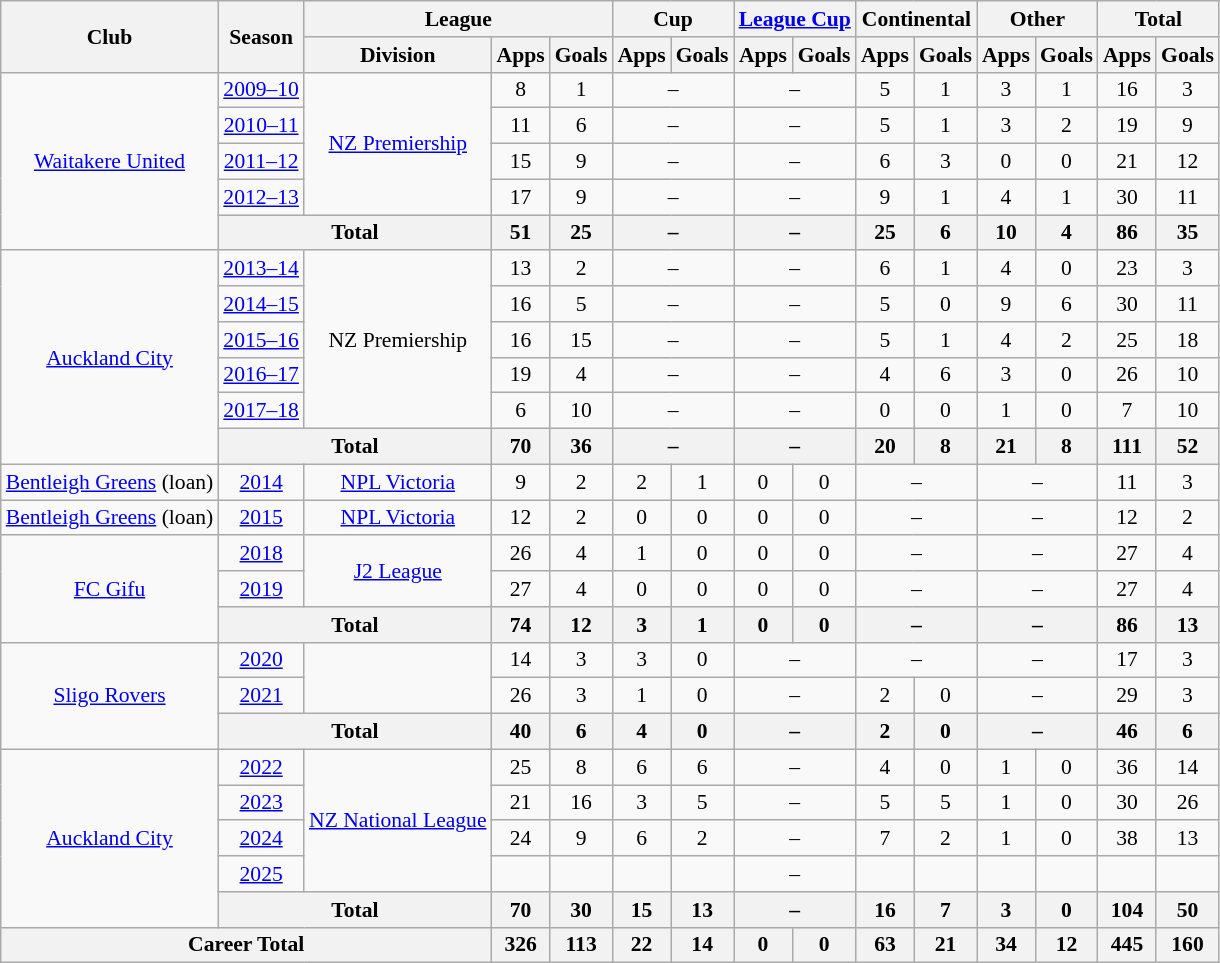<table class="wikitable" style="font-size:90%; text-align:center">
<tr>
<th rowspan="2">Club</th>
<th rowspan="2">Season</th>
<th colspan="3">League</th>
<th colspan="2">Cup</th>
<th colspan="2"><a href='#'>League Cup</a></th>
<th colspan="2">Continental</th>
<th colspan="2">Other</th>
<th colspan="2">Total</th>
</tr>
<tr>
<th>Division</th>
<th>Apps</th>
<th>Goals</th>
<th>Apps</th>
<th>Goals</th>
<th>Apps</th>
<th>Goals</th>
<th>Apps</th>
<th>Goals</th>
<th>Apps</th>
<th>Goals</th>
<th>Apps</th>
<th>Goals</th>
</tr>
<tr>
<td rowspan="5"><a href='#'>Waitakere United</a></td>
<td><a href='#'>2009–10</a></td>
<td rowspan="4"><a href='#'>NZ Premiership</a></td>
<td>8</td>
<td>1</td>
<td colspan=2>–</td>
<td colspan=2>–</td>
<td>5</td>
<td>1</td>
<td>3</td>
<td>1</td>
<td>16</td>
<td>3</td>
</tr>
<tr>
<td><a href='#'>2010–11</a></td>
<td>11</td>
<td>6</td>
<td colspan=2>–</td>
<td colspan=2>–</td>
<td>5</td>
<td>1</td>
<td>3</td>
<td>2</td>
<td>19</td>
<td>9</td>
</tr>
<tr>
<td><a href='#'>2011–12</a></td>
<td>15</td>
<td>9</td>
<td colspan=2>–</td>
<td colspan=2>–</td>
<td>6</td>
<td>3</td>
<td>0</td>
<td>0</td>
<td>21</td>
<td>12</td>
</tr>
<tr>
<td><a href='#'>2012–13</a></td>
<td>17</td>
<td>9</td>
<td colspan=2>–</td>
<td colspan=2>–</td>
<td>9</td>
<td>1</td>
<td>4</td>
<td>1</td>
<td>30</td>
<td>11</td>
</tr>
<tr>
<th colspan="2">Total</th>
<th>51</th>
<th>25</th>
<th colspan=2>–</th>
<th colspan=2>–</th>
<th>25</th>
<th>6</th>
<th>10</th>
<th>4</th>
<th>86</th>
<th>35</th>
</tr>
<tr>
<td rowspan=6><a href='#'>Auckland City</a></td>
<td><a href='#'>2013–14</a></td>
<td rowspan=5>NZ Premiership</td>
<td>13</td>
<td>2</td>
<td colspan=2>–</td>
<td colspan=2>–</td>
<td>6</td>
<td>1</td>
<td>4</td>
<td>0</td>
<td>23</td>
<td>3</td>
</tr>
<tr>
<td><a href='#'>2014–15</a></td>
<td>16</td>
<td>5</td>
<td colspan=2>–</td>
<td colspan=2>–</td>
<td>5</td>
<td>0</td>
<td>9</td>
<td>6</td>
<td>30</td>
<td>11</td>
</tr>
<tr>
<td><a href='#'>2015–16</a></td>
<td>16</td>
<td>15</td>
<td colspan=2>–</td>
<td colspan=2>–</td>
<td>5</td>
<td>1</td>
<td>4</td>
<td>2</td>
<td>25</td>
<td>18</td>
</tr>
<tr>
<td><a href='#'>2016–17</a></td>
<td>19</td>
<td>4</td>
<td colspan=2>–</td>
<td colspan=2>–</td>
<td>4</td>
<td>6</td>
<td>3</td>
<td>0</td>
<td>26</td>
<td>10</td>
</tr>
<tr>
<td><a href='#'>2017–18</a></td>
<td>6</td>
<td>10</td>
<td colspan=2>–</td>
<td colspan=2>–</td>
<td>0</td>
<td>0</td>
<td>1</td>
<td>0</td>
<td>7</td>
<td>10</td>
</tr>
<tr>
<th colspan="2">Total</th>
<th>70</th>
<th>36</th>
<th colspan=2>–</th>
<th colspan=2>–</th>
<th>20</th>
<th>8</th>
<th>21</th>
<th>8</th>
<th>111</th>
<th>52</th>
</tr>
<tr>
<td><a href='#'>Bentleigh Greens</a> (loan)</td>
<td><a href='#'>2014</a></td>
<td><a href='#'>NPL Victoria</a></td>
<td>9</td>
<td>2</td>
<td>2</td>
<td>1</td>
<td>0</td>
<td>0</td>
<td colspan=2>–</td>
<td colspan=2>–</td>
<td>11</td>
<td>3</td>
</tr>
<tr>
<td><a href='#'>Bentleigh Greens</a> (loan)</td>
<td><a href='#'>2015</a></td>
<td><a href='#'>NPL Victoria</a></td>
<td>12</td>
<td>2</td>
<td>0</td>
<td>0</td>
<td>0</td>
<td>0</td>
<td colspan=2>–</td>
<td colspan=2>–</td>
<td>12</td>
<td>2</td>
</tr>
<tr>
<td rowspan="3"><a href='#'>FC Gifu</a></td>
<td><a href='#'>2018</a></td>
<td rowspan="2"><a href='#'>J2 League</a></td>
<td>26</td>
<td>4</td>
<td>1</td>
<td>0</td>
<td>0</td>
<td>0</td>
<td colspan=2>–</td>
<td colspan=2>–</td>
<td>27</td>
<td>4</td>
</tr>
<tr>
<td><a href='#'>2019</a></td>
<td>27</td>
<td>4</td>
<td>0</td>
<td>0</td>
<td>0</td>
<td>0</td>
<td colspan=2>–</td>
<td colspan=2>–</td>
<td>27</td>
<td>4</td>
</tr>
<tr>
<th colspan="2">Total</th>
<th>74</th>
<th>12</th>
<th>3</th>
<th>1</th>
<th>0</th>
<th>0</th>
<th colspan=2>–</th>
<th colspan=2>–</th>
<th>86</th>
<th>13</th>
</tr>
<tr>
<td rowspan="3"><a href='#'>Sligo Rovers</a></td>
<td><a href='#'>2020</a></td>
<td rowspan="2"></td>
<td>14</td>
<td>3</td>
<td>3</td>
<td>0</td>
<td colspan=2>–</td>
<td colspan=2>–</td>
<td colspan=2>–</td>
<td>17</td>
<td>3</td>
</tr>
<tr>
<td><a href='#'>2021</a></td>
<td>26</td>
<td>3</td>
<td>1</td>
<td>0</td>
<td colspan=2>–</td>
<td>2</td>
<td>0</td>
<td colspan=2>–</td>
<td>29</td>
<td>3</td>
</tr>
<tr>
<th colspan="2">Total</th>
<th>40</th>
<th>6</th>
<th>4</th>
<th>0</th>
<th colspan=2>–</th>
<th>2</th>
<th>0</th>
<th colspan=2>–</th>
<th>46</th>
<th>6</th>
</tr>
<tr>
<td rowspan="5"><a href='#'>Auckland City</a></td>
<td><a href='#'>2022</a></td>
<td rowspan=4><a href='#'>NZ National League</a></td>
<td>25</td>
<td>8</td>
<td>6</td>
<td>6</td>
<td colspan=2>–</td>
<td>4</td>
<td>0</td>
<td>1</td>
<td>0</td>
<td>36</td>
<td>14</td>
</tr>
<tr>
<td><a href='#'>2023</a></td>
<td>21</td>
<td>16</td>
<td>3</td>
<td>5</td>
<td colspan=2>–</td>
<td>5</td>
<td>5</td>
<td>1</td>
<td>0</td>
<td>30</td>
<td>26</td>
</tr>
<tr>
<td><a href='#'>2024</a></td>
<td>24</td>
<td>9</td>
<td>6</td>
<td>2</td>
<td colspan=2>–</td>
<td>7</td>
<td>2</td>
<td>1</td>
<td>0</td>
<td>38</td>
<td>13</td>
</tr>
<tr>
<td><a href='#'>2025</a></td>
<td></td>
<td></td>
<td></td>
<td></td>
<td colspan=2>–</td>
<td></td>
<td></td>
<td></td>
<td></td>
<td></td>
</tr>
<tr>
<th colspan="2">Total</th>
<th>70</th>
<th>30</th>
<th>15</th>
<th>13</th>
<th colspan=2>–</th>
<th>16</th>
<th>7</th>
<th>3</th>
<th>0</th>
<th>104</th>
<th>50</th>
</tr>
<tr>
<th colspan="3">Career Total</th>
<th>326</th>
<th>113</th>
<th>22</th>
<th>14</th>
<th>0</th>
<th>0</th>
<th>63</th>
<th>21</th>
<th>34</th>
<th>12</th>
<th>445</th>
<th>160</th>
</tr>
</table>
